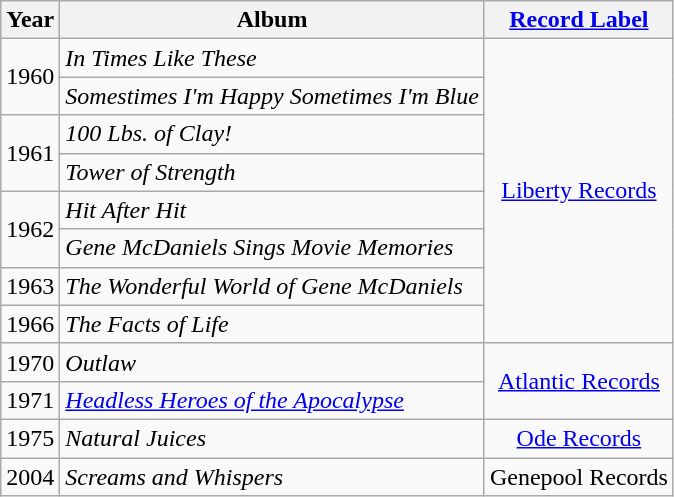<table class="wikitable" style=text-align:center;>
<tr>
<th>Year</th>
<th>Album</th>
<th><a href='#'>Record Label</a></th>
</tr>
<tr>
<td rowspan="2">1960</td>
<td align=left><em>In Times Like These</em></td>
<td rowspan="8"><a href='#'>Liberty Records</a></td>
</tr>
<tr>
<td align=left><em>Somestimes I'm Happy Sometimes I'm Blue</em></td>
</tr>
<tr>
<td rowspan="2">1961</td>
<td align=left><em>100 Lbs. of Clay!</em></td>
</tr>
<tr>
<td align=left><em>Tower of Strength</em></td>
</tr>
<tr>
<td rowspan="2">1962</td>
<td align=left><em>Hit After Hit</em></td>
</tr>
<tr>
<td align=left><em>Gene McDaniels Sings Movie Memories</em></td>
</tr>
<tr>
<td rowspan="1">1963</td>
<td align=left><em>The Wonderful World of Gene McDaniels</em></td>
</tr>
<tr>
<td rowspan="1">1966</td>
<td align=left><em>The Facts of Life</em></td>
</tr>
<tr>
<td rowspan="1">1970</td>
<td align=left><em>Outlaw</em></td>
<td rowspan="2"><a href='#'>Atlantic Records</a></td>
</tr>
<tr>
<td rowspan="1">1971</td>
<td align=left><em><a href='#'>Headless Heroes of the Apocalypse</a></em></td>
</tr>
<tr>
<td rowspan="1">1975</td>
<td align=left><em>Natural Juices</em></td>
<td rowspan="1"><a href='#'>Ode Records</a></td>
</tr>
<tr>
<td rowspan="1">2004</td>
<td align=left><em>Screams and Whispers</em></td>
<td rowspan="1">Genepool Records</td>
</tr>
</table>
